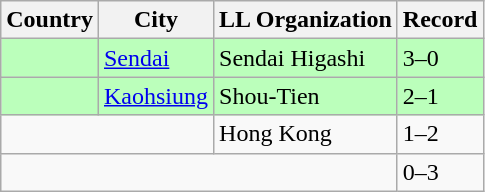<table class="wikitable">
<tr>
<th>Country</th>
<th>City</th>
<th>LL Organization</th>
<th>Record</th>
</tr>
<tr bgcolor=#bbffbb>
<td><strong></strong></td>
<td><a href='#'>Sendai</a></td>
<td>Sendai Higashi</td>
<td>3–0</td>
</tr>
<tr bgcolor=#bbffbb>
<td><strong></strong></td>
<td><a href='#'>Kaohsiung</a></td>
<td>Shou-Tien</td>
<td>2–1</td>
</tr>
<tr>
<td colspan=2><strong></strong></td>
<td>Hong Kong</td>
<td>1–2</td>
</tr>
<tr>
<td colspan=3><strong></strong></td>
<td>0–3</td>
</tr>
</table>
